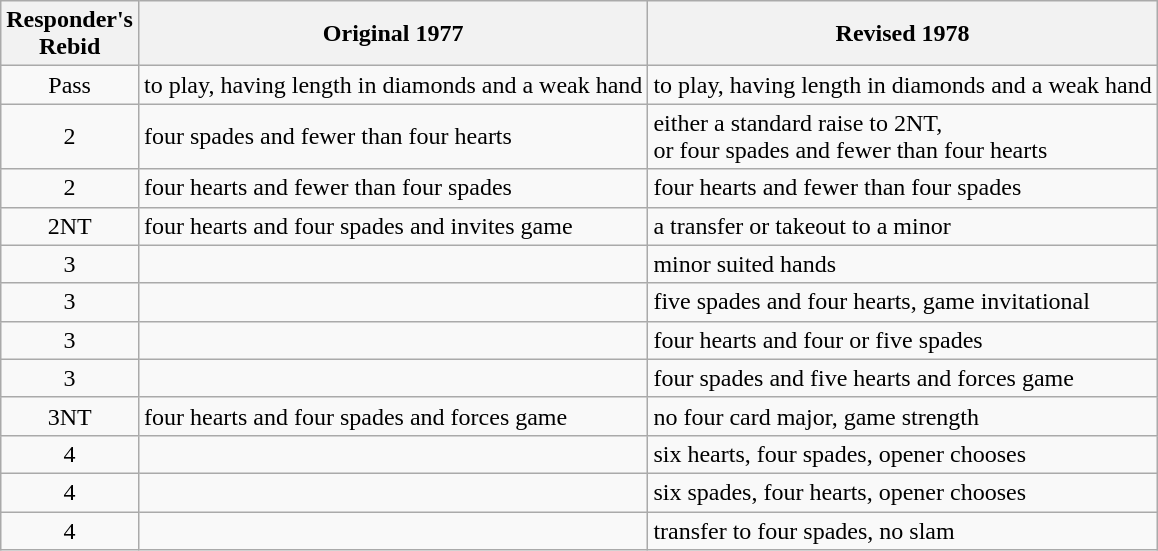<table class="wikitable">
<tr>
<th>Responder's<br>Rebid</th>
<th>Original 1977</th>
<th>Revised 1978</th>
</tr>
<tr>
<td align="center">Pass</td>
<td>to play, having length in diamonds and a weak hand</td>
<td>to play, having length in diamonds and a weak hand</td>
</tr>
<tr>
<td align="center">2</td>
<td>four spades and fewer than four hearts</td>
<td>either a standard raise to 2NT,<br>or four spades and fewer than four hearts</td>
</tr>
<tr>
<td align="center">2</td>
<td>four hearts and fewer than four spades</td>
<td>four hearts and fewer than four spades</td>
</tr>
<tr>
<td align="center">2NT</td>
<td>four hearts and four spades and invites game</td>
<td>a transfer or takeout to a minor</td>
</tr>
<tr>
<td align="center">3</td>
<td></td>
<td>minor suited hands</td>
</tr>
<tr>
<td align="center">3</td>
<td></td>
<td>five spades and four hearts, game invitational</td>
</tr>
<tr>
<td align="center">3</td>
<td></td>
<td>four hearts and four or five spades</td>
</tr>
<tr>
<td align="center">3</td>
<td></td>
<td>four spades and five hearts and forces game</td>
</tr>
<tr>
<td align="center">3NT</td>
<td>four hearts and four spades and forces game</td>
<td>no four card major, game strength</td>
</tr>
<tr>
<td align="center">4</td>
<td></td>
<td>six hearts, four spades, opener chooses</td>
</tr>
<tr>
<td align="center">4</td>
<td></td>
<td>six spades, four hearts, opener chooses</td>
</tr>
<tr>
<td align="center">4</td>
<td></td>
<td>transfer to four spades, no slam</td>
</tr>
</table>
